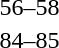<table style="text-align:center">
<tr>
<th width=200></th>
<th width=100></th>
<th width=200></th>
</tr>
<tr>
<td align=right></td>
<td align=center>56–58</td>
<td align=left><strong></strong></td>
</tr>
<tr>
<td align=right></td>
<td align=center>84–85</td>
<td align=left><strong></strong></td>
</tr>
</table>
